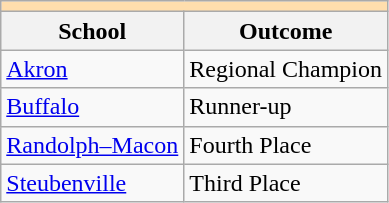<table class="wikitable" style="float:left; margin-right:1em;">
<tr>
<th colspan="3" style="background:#ffdead;"></th>
</tr>
<tr>
<th>School</th>
<th>Outcome</th>
</tr>
<tr>
<td><a href='#'>Akron</a></td>
<td>Regional Champion</td>
</tr>
<tr>
<td><a href='#'>Buffalo</a></td>
<td>Runner-up</td>
</tr>
<tr>
<td><a href='#'>Randolph–Macon</a></td>
<td>Fourth Place</td>
</tr>
<tr>
<td><a href='#'>Steubenville</a></td>
<td>Third Place</td>
</tr>
</table>
